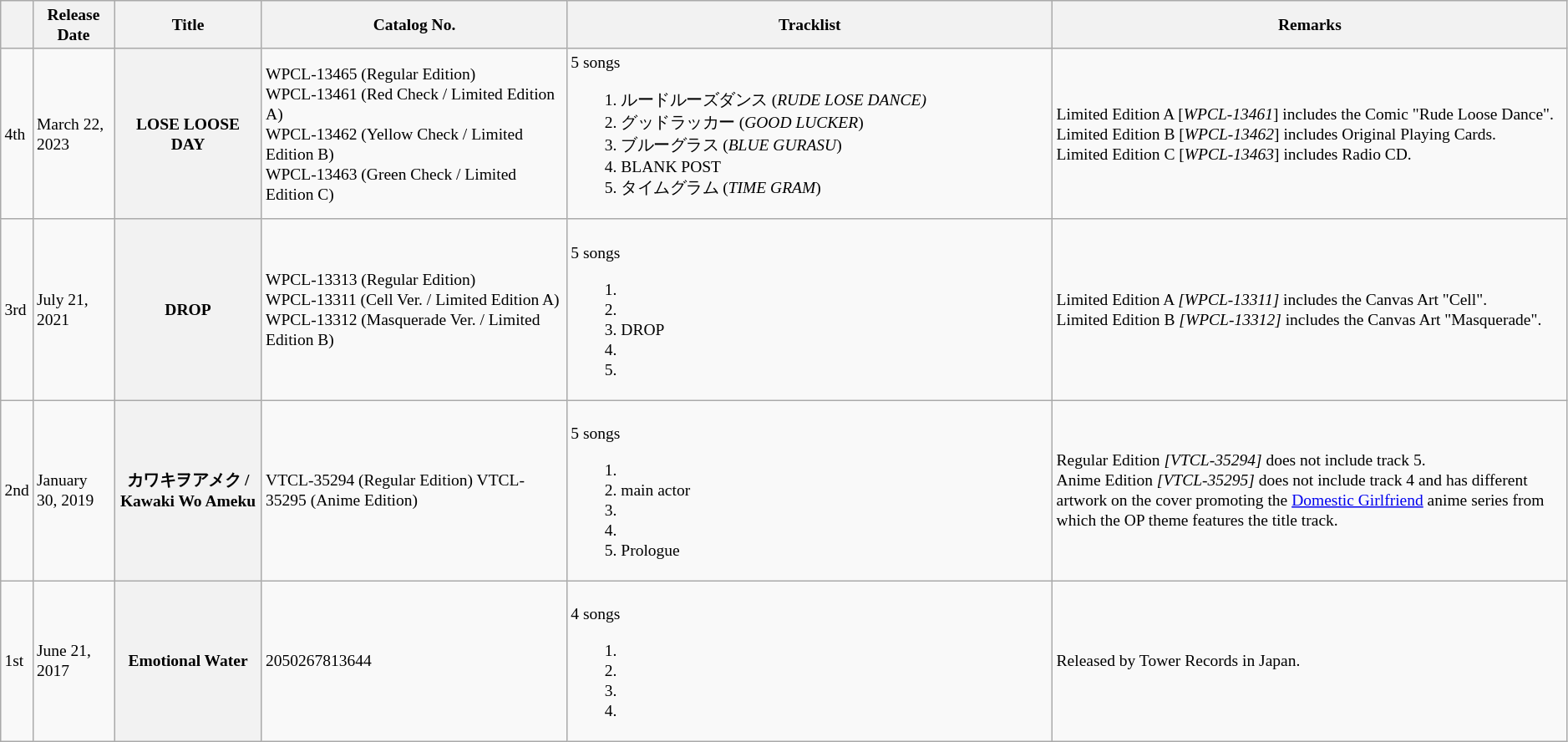<table class="wikitable" style="font-size:small">
<tr>
<th> </th>
<th>Release Date</th>
<th>Title</th>
<th>Catalog No.</th>
<th style="width:31%">Tracklist</th>
<th>Remarks</th>
</tr>
<tr>
<td>4th</td>
<td>March 22, 2023</td>
<th>LOSE LOOSE DAY</th>
<td>WPCL-13465 (Regular Edition)<br>WPCL-13461 (Red Check / Limited Edition A)<br>WPCL-13462 (Yellow Check / Limited Edition B)<br>WPCL-13463 (Green Check / Limited Edition C)</td>
<td>5 songs<br><ol><li>ルードルーズダンス (<em>RUDE LOSE DANCE)</em></li><li>グッドラッカー (<em>GOOD LUCKER</em>)</li><li>ブルーグラス (<em>BLUE GURASU</em>)</li><li>BLANK POST</li><li>タイムグラム (<em>TIME GRAM</em>)</li></ol></td>
<td>Limited Edition A [<em>WPCL-13461</em>] includes the Comic "Rude Loose Dance".<br>Limited Edition B [<em>WPCL-13462</em>] includes Original Playing Cards.<br>Limited Edition C [<em>WPCL-13463</em>] includes Radio CD.</td>
</tr>
<tr>
<td>3rd</td>
<td>July 21, 2021</td>
<th>DROP</th>
<td>WPCL-13313 (Regular Edition)<br>WPCL-13311 (Cell Ver. / Limited Edition A)                  WPCL-13312 (Masquerade Ver. / Limited Edition B)</td>
<td><br>5 songs<ol><li></li><li></li><li>DROP</li><li></li><li></li></ol></td>
<td>Limited Edition A <em>[WPCL-13311]</em> includes the Canvas Art "Cell".<br>Limited Edition B <em>[WPCL-13312]</em> includes the Canvas Art "Masquerade".</td>
</tr>
<tr>
<td>2nd</td>
<td>January 30, 2019</td>
<th>カワキヲアメク / Kawaki Wo Ameku</th>
<td>VTCL-35294 (Regular Edition) VTCL-35295 (Anime Edition)</td>
<td><br>5 songs<ol><li></li><li>main actor</li><li></li><li></li><li>Prologue</li></ol></td>
<td>Regular Edition <em>[VTCL-35294]</em> does not include track 5.<br>Anime Edition <em>[VTCL-35295]</em> does not include track 4 and has different artwork on the cover promoting the <a href='#'>Domestic Girlfriend</a> anime series from which the OP theme features the title track.</td>
</tr>
<tr>
<td>1st</td>
<td>June 21, 2017</td>
<th>Emotional Water</th>
<td>2050267813644</td>
<td><br>4 songs<ol><li></li><li></li><li></li><li></li></ol></td>
<td>Released by Tower Records in Japan.</td>
</tr>
</table>
